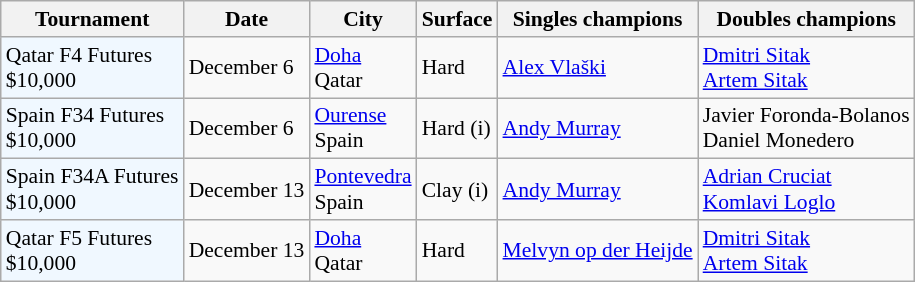<table class="sortable wikitable" style="font-size:90%">
<tr>
<th>Tournament</th>
<th>Date</th>
<th>City</th>
<th>Surface</th>
<th>Singles champions</th>
<th>Doubles champions</th>
</tr>
<tr>
<td style="background:#f0f8ff;">Qatar F4 Futures<br>$10,000</td>
<td>December 6</td>
<td><a href='#'>Doha</a><br>Qatar</td>
<td>Hard</td>
<td> <a href='#'>Alex Vlaški</a></td>
<td> <a href='#'>Dmitri Sitak</a><br> <a href='#'>Artem Sitak</a></td>
</tr>
<tr>
<td style="background:#f0f8ff;">Spain F34 Futures<br>$10,000</td>
<td>December 6</td>
<td><a href='#'>Ourense</a><br>Spain</td>
<td>Hard (i)</td>
<td> <a href='#'>Andy Murray</a></td>
<td> Javier Foronda-Bolanos<br> Daniel Monedero</td>
</tr>
<tr>
<td style="background:#f0f8ff;">Spain F34A Futures<br>$10,000</td>
<td>December 13</td>
<td><a href='#'>Pontevedra</a><br>Spain</td>
<td>Clay (i)</td>
<td> <a href='#'>Andy Murray</a></td>
<td> <a href='#'>Adrian Cruciat</a><br> <a href='#'>Komlavi Loglo</a></td>
</tr>
<tr>
<td style="background:#f0f8ff;">Qatar F5 Futures<br>$10,000</td>
<td>December 13</td>
<td><a href='#'>Doha</a><br>Qatar</td>
<td>Hard</td>
<td> <a href='#'>Melvyn op der Heijde</a></td>
<td> <a href='#'>Dmitri Sitak</a><br> <a href='#'>Artem Sitak</a></td>
</tr>
</table>
